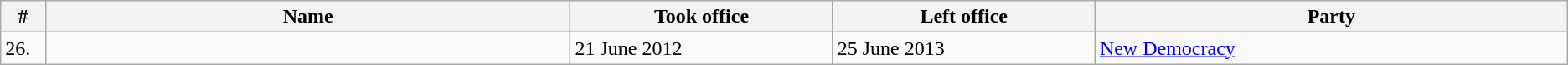<table class="wikitable">
<tr>
<th width="1%">#</th>
<th width="20%">Name</th>
<th width="10%">Took office</th>
<th width="10%">Left office</th>
<th width="18%">Party</th>
</tr>
<tr>
<td>26.</td>
<td></td>
<td>21 June 2012</td>
<td>25 June 2013</td>
<td><a href='#'>New Democracy</a></td>
</tr>
</table>
